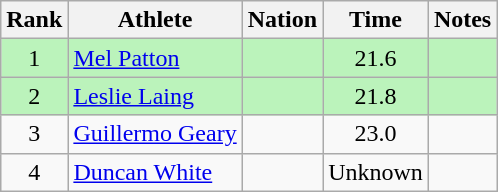<table class="wikitable sortable" style="text-align:center">
<tr>
<th>Rank</th>
<th>Athlete</th>
<th>Nation</th>
<th>Time</th>
<th>Notes</th>
</tr>
<tr bgcolor=#bbf3bb>
<td>1</td>
<td align=left><a href='#'>Mel Patton</a></td>
<td align=left></td>
<td>21.6</td>
<td></td>
</tr>
<tr bgcolor=#bbf3bb>
<td>2</td>
<td align=left><a href='#'>Leslie Laing</a></td>
<td align=left></td>
<td>21.8</td>
<td></td>
</tr>
<tr>
<td>3</td>
<td align=left><a href='#'>Guillermo Geary</a></td>
<td align=left></td>
<td>23.0</td>
<td></td>
</tr>
<tr>
<td>4</td>
<td align=left><a href='#'>Duncan White</a></td>
<td align=left></td>
<td data-sort-value=30.0>Unknown</td>
<td></td>
</tr>
</table>
